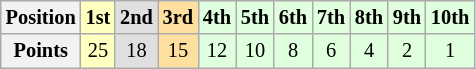<table class="wikitable" style="font-size: 85%;">
<tr>
<th>Position</th>
<td style="background:#ffffbf" align="center"><strong>1st</strong></td>
<td style="background:#dfdfdf" align="center"><strong>2nd</strong></td>
<td style="background:#ffdf9f" align="center"><strong>3rd</strong></td>
<td style="background:#dfffdf" align="center"><strong>4th</strong></td>
<td style="background:#dfffdf" align="center"><strong>5th</strong></td>
<td style="background:#dfffdf" align="center"><strong>6th</strong></td>
<td style="background:#dfffdf" align="center"><strong>7th</strong></td>
<td style="background:#dfffdf" align="center"><strong>8th</strong></td>
<td style="background:#dfffdf" align="center"><strong>9th</strong></td>
<td style="background:#dfffdf" align="center"><strong>10th</strong></td>
</tr>
<tr>
<th>Points</th>
<td style="background:#ffffbf" align="center">25</td>
<td style="background:#dfdfdf" align="center">18</td>
<td style="background:#ffdf9f" align="center">15</td>
<td style="background:#dfffdf" align="center">12</td>
<td style="background:#dfffdf" align="center">10</td>
<td style="background:#dfffdf" align="center">8</td>
<td style="background:#dfffdf" align="center">6</td>
<td style="background:#dfffdf" align="center">4</td>
<td style="background:#dfffdf" align="center">2</td>
<td style="background:#dfffdf" align="center">1</td>
</tr>
</table>
